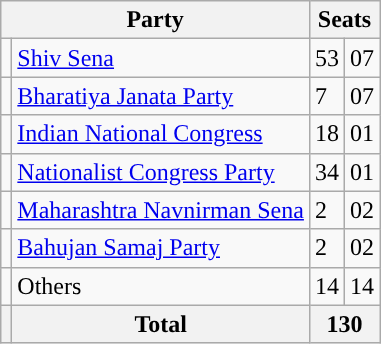<table class="wikitable">
<tr>
<th colspan="2">Party</th>
<th colspan="2">Seats</th>
</tr>
<tr>
<td style="background-color: "></td>
<td><a href='#'>Shiv Sena</a></td>
<td>53</td>
<td> 07</td>
</tr>
<tr>
<td style="background-color:"></td>
<td><a href='#'>Bharatiya Janata Party</a></td>
<td>7</td>
<td> 07</td>
</tr>
<tr>
<td style="background-color: "></td>
<td><a href='#'>Indian National Congress</a></td>
<td>18</td>
<td> 01</td>
</tr>
<tr>
<td style="background-color: "></td>
<td><a href='#'>Nationalist Congress Party</a></td>
<td>34</td>
<td> 01</td>
</tr>
<tr>
<td></td>
<td><a href='#'>Maharashtra Navnirman Sena</a></td>
<td>2</td>
<td> 02</td>
</tr>
<tr>
<td></td>
<td><a href='#'>Bahujan Samaj Party</a></td>
<td>2</td>
<td> 02</td>
</tr>
<tr>
<td></td>
<td>Others</td>
<td>14</td>
<td> 14</td>
</tr>
<tr>
<th></th>
<th><strong>Total</strong></th>
<th colspan="2">130</th>
</tr>
</table>
